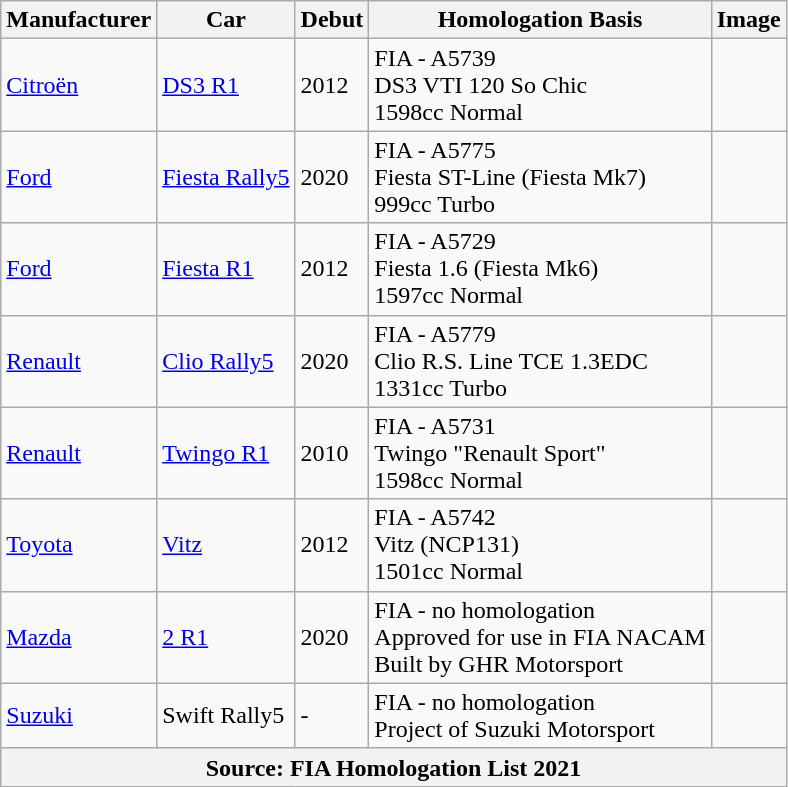<table class="wikitable sortable">
<tr>
<th>Manufacturer</th>
<th>Car</th>
<th>Debut</th>
<th>Homologation Basis</th>
<th>Image</th>
</tr>
<tr>
<td> <a href='#'>Citroën</a></td>
<td><a href='#'>DS3 R1</a></td>
<td>2012</td>
<td>FIA - A5739<br>DS3 VTI 120 So Chic<br>1598cc Normal</td>
<td></td>
</tr>
<tr>
<td> <a href='#'>Ford</a></td>
<td><a href='#'>Fiesta Rally5</a></td>
<td>2020</td>
<td>FIA - A5775<br>Fiesta ST-Line (Fiesta Mk7)<br>999cc Turbo</td>
<td></td>
</tr>
<tr>
<td> <a href='#'>Ford</a></td>
<td><a href='#'>Fiesta R1</a></td>
<td>2012</td>
<td>FIA - A5729<br>Fiesta 1.6 (Fiesta Mk6)<br>1597cc Normal</td>
<td></td>
</tr>
<tr>
<td> <a href='#'>Renault</a></td>
<td><a href='#'>Clio Rally5</a></td>
<td>2020</td>
<td>FIA - A5779<br>Clio R.S. Line TCE 1.3EDC<br>1331cc Turbo</td>
<td></td>
</tr>
<tr>
<td> <a href='#'>Renault</a></td>
<td><a href='#'>Twingo R1</a></td>
<td>2010</td>
<td>FIA - A5731<br>Twingo "Renault Sport"<br>1598cc Normal</td>
<td></td>
</tr>
<tr>
<td> <a href='#'>Toyota</a></td>
<td><a href='#'>Vitz</a></td>
<td>2012</td>
<td>FIA - A5742<br>Vitz (NCP131)<br>1501cc Normal</td>
<td></td>
</tr>
<tr>
<td> <a href='#'>Mazda</a></td>
<td><a href='#'>2 R1</a></td>
<td>2020</td>
<td>FIA - no homologation<br>Approved for use in FIA NACAM<br>Built by GHR Motorsport</td>
<td></td>
</tr>
<tr>
<td> <a href='#'>Suzuki</a></td>
<td>Swift Rally5</td>
<td>-</td>
<td>FIA - no homologation<br>Project of Suzuki Motorsport</td>
<td></td>
</tr>
<tr>
<th colspan="5">Source: FIA Homologation List 2021</th>
</tr>
</table>
